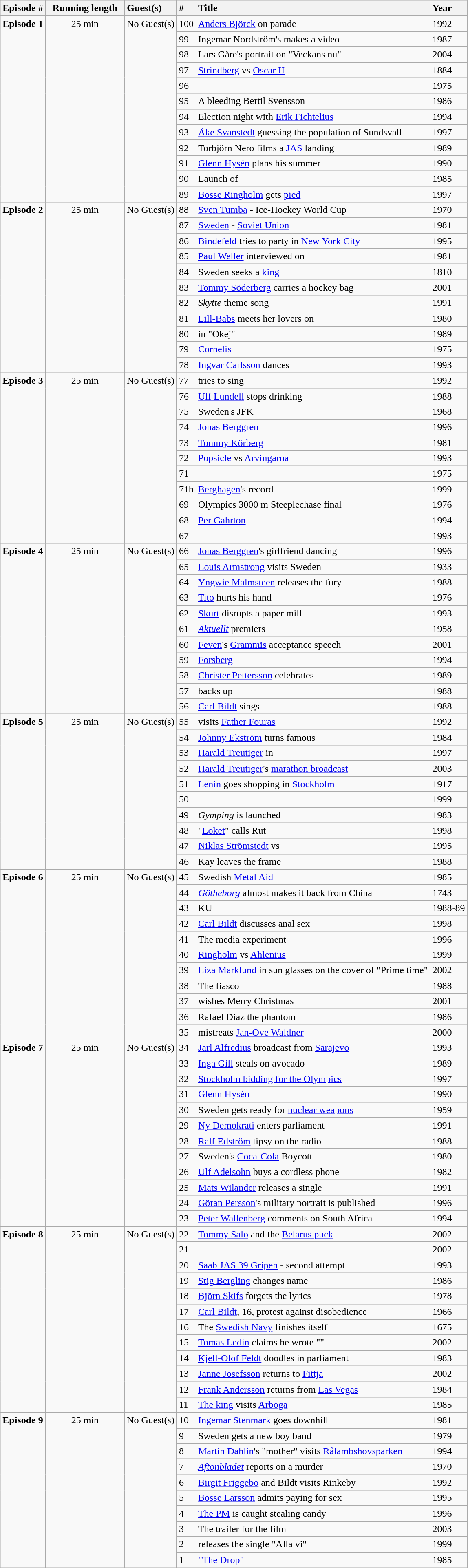<table class="wikitable">
<tr>
<th style="text-align:left">Episode #</th>
<th style="text-align:left">  Running length  </th>
<th style="text-align:left">Guest(s)</th>
<th style="text-align:left">#</th>
<th style="text-align:left">Title</th>
<th style="text-align:left">Year</th>
</tr>
<tr valign="top">
<td rowspan=12><strong>Episode 1</strong></td>
<td rowspan=12 align=center>25 min</td>
<td rowspan=12>No Guest(s)</td>
<td>100</td>
<td><a href='#'>Anders Björck</a> on parade</td>
<td>1992</td>
</tr>
<tr>
<td>99</td>
<td>Ingemar Nordström's makes a video</td>
<td>1987</td>
</tr>
<tr>
<td>98</td>
<td>Lars Gåre's portrait on "Veckans nu"</td>
<td>2004</td>
</tr>
<tr>
<td>97</td>
<td><a href='#'>Strindberg</a> vs <a href='#'>Oscar II</a></td>
<td>1884</td>
</tr>
<tr>
<td>96</td>
<td></td>
<td>1975</td>
</tr>
<tr>
<td>95</td>
<td>A bleeding Bertil Svensson</td>
<td>1986</td>
</tr>
<tr>
<td>94</td>
<td>Election night with <a href='#'>Erik Fichtelius</a></td>
<td>1994</td>
</tr>
<tr>
<td>93</td>
<td><a href='#'>Åke Svanstedt</a> guessing the population of Sundsvall</td>
<td>1997</td>
</tr>
<tr>
<td>92</td>
<td>Torbjörn Nero films a <a href='#'>JAS</a> landing</td>
<td>1989</td>
</tr>
<tr>
<td>91</td>
<td><a href='#'>Glenn Hysén</a> plans his summer</td>
<td>1990</td>
</tr>
<tr>
<td>90</td>
<td>Launch of </td>
<td>1985</td>
</tr>
<tr>
<td>89</td>
<td><a href='#'>Bosse Ringholm</a> gets <a href='#'>pied</a></td>
<td>1997</td>
</tr>
<tr valign="top">
<td rowspan=11><strong> Episode 2</strong></td>
<td rowspan=11 align=center>25 min</td>
<td rowspan=11>No Guest(s)</td>
<td>88</td>
<td><a href='#'>Sven Tumba</a> - Ice-Hockey World Cup</td>
<td>1970</td>
</tr>
<tr>
<td>87</td>
<td><a href='#'>Sweden</a> - <a href='#'>Soviet Union</a></td>
<td>1981</td>
</tr>
<tr>
<td>86</td>
<td><a href='#'>Bindefeld</a> tries to party in <a href='#'>New York City</a></td>
<td>1995</td>
</tr>
<tr>
<td>85</td>
<td><a href='#'>Paul Weller</a> interviewed on </td>
<td>1981</td>
</tr>
<tr>
<td>84</td>
<td>Sweden seeks a <a href='#'>king</a></td>
<td>1810</td>
</tr>
<tr>
<td>83</td>
<td><a href='#'>Tommy Söderberg</a> carries a hockey bag</td>
<td>2001</td>
</tr>
<tr>
<td>82</td>
<td><em>Skytte</em> theme song</td>
<td>1991</td>
</tr>
<tr>
<td>81</td>
<td><a href='#'>Lill-Babs</a> meets her lovers on </td>
<td>1980</td>
</tr>
<tr>
<td>80</td>
<td> in "Okej"</td>
<td>1989</td>
</tr>
<tr>
<td>79</td>
<td><a href='#'>Cornelis</a></td>
<td>1975</td>
</tr>
<tr>
<td>78</td>
<td><a href='#'>Ingvar Carlsson</a> dances</td>
<td>1993</td>
</tr>
<tr valign="top">
<td rowspan=11><strong>Episode  3</strong></td>
<td rowspan=11 align=center>25 min</td>
<td rowspan=11>No Guest(s)</td>
<td>77</td>
<td> tries to sing</td>
<td>1992</td>
</tr>
<tr>
<td>76</td>
<td><a href='#'>Ulf Lundell</a> stops drinking</td>
<td>1988</td>
</tr>
<tr>
<td>75</td>
<td>Sweden's JFK</td>
<td>1968</td>
</tr>
<tr>
<td>74</td>
<td><a href='#'>Jonas Berggren</a></td>
<td>1996</td>
</tr>
<tr>
<td>73</td>
<td><a href='#'>Tommy Körberg</a></td>
<td>1981</td>
</tr>
<tr>
<td>72</td>
<td><a href='#'>Popsicle</a> vs <a href='#'>Arvingarna</a></td>
<td>1993</td>
</tr>
<tr>
<td>71</td>
<td></td>
<td>1975</td>
</tr>
<tr>
<td>71b</td>
<td><a href='#'>Berghagen</a>'s record</td>
<td>1999</td>
</tr>
<tr>
<td>69</td>
<td>Olympics 3000 m Steeplechase final</td>
<td>1976</td>
</tr>
<tr>
<td>68</td>
<td><a href='#'>Per Gahrton</a></td>
<td>1994</td>
</tr>
<tr>
<td>67</td>
<td></td>
<td>1993</td>
</tr>
<tr valign="top">
<td rowspan=11><strong>Episode  4</strong></td>
<td rowspan=11 align=center>25 min</td>
<td rowspan=11>No Guest(s)</td>
<td>66</td>
<td><a href='#'>Jonas Berggren</a>'s girlfriend dancing</td>
<td>1996</td>
</tr>
<tr>
<td>65</td>
<td><a href='#'>Louis Armstrong</a> visits Sweden</td>
<td>1933</td>
</tr>
<tr>
<td>64</td>
<td><a href='#'>Yngwie Malmsteen</a> releases the fury</td>
<td>1988</td>
</tr>
<tr>
<td>63</td>
<td><a href='#'>Tito</a> hurts his hand</td>
<td>1976</td>
</tr>
<tr>
<td>62</td>
<td><a href='#'>Skurt</a> disrupts a paper mill</td>
<td>1993</td>
</tr>
<tr>
<td>61</td>
<td><em><a href='#'>Aktuellt</a></em> premiers</td>
<td>1958</td>
</tr>
<tr>
<td>60</td>
<td><a href='#'>Feven</a>'s <a href='#'>Grammis</a> acceptance speech</td>
<td>2001</td>
</tr>
<tr>
<td>59</td>
<td><a href='#'>Forsberg</a></td>
<td>1994</td>
</tr>
<tr>
<td>58</td>
<td><a href='#'>Christer Pettersson</a> celebrates</td>
<td>1989</td>
</tr>
<tr>
<td>57</td>
<td> backs up</td>
<td>1988</td>
</tr>
<tr>
<td>56</td>
<td><a href='#'>Carl Bildt</a> sings</td>
<td>1988</td>
</tr>
<tr valign="top">
<td rowspan=10><strong>Episode 5</strong></td>
<td rowspan=10 align=center>25 min</td>
<td rowspan=10>No Guest(s)</td>
<td>55</td>
<td> visits <a href='#'>Father Fouras</a></td>
<td>1992</td>
</tr>
<tr>
<td>54</td>
<td><a href='#'>Johnny Ekström</a> turns famous</td>
<td>1984</td>
</tr>
<tr>
<td>53</td>
<td><a href='#'>Harald Treutiger</a> in </td>
<td>1997</td>
</tr>
<tr>
<td>52</td>
<td><a href='#'>Harald Treutiger</a>'s <a href='#'>marathon broadcast</a></td>
<td>2003</td>
</tr>
<tr>
<td>51</td>
<td><a href='#'>Lenin</a> goes shopping in <a href='#'>Stockholm</a></td>
<td>1917</td>
</tr>
<tr>
<td>50</td>
<td></td>
<td>1999</td>
</tr>
<tr>
<td>49</td>
<td><em>Gymping</em> is launched</td>
<td>1983</td>
</tr>
<tr>
<td>48</td>
<td>"<a href='#'>Loket</a>" calls Rut</td>
<td>1998</td>
</tr>
<tr>
<td>47</td>
<td><a href='#'>Niklas Strömstedt</a> vs </td>
<td>1995</td>
</tr>
<tr>
<td>46</td>
<td>Kay leaves the frame</td>
<td>1988</td>
</tr>
<tr valign="top">
<td rowspan=11><strong>Episode 6</strong></td>
<td rowspan=11 align=center>25 min</td>
<td rowspan=11>No Guest(s)</td>
<td>45</td>
<td>Swedish <a href='#'>Metal Aid</a></td>
<td>1985</td>
</tr>
<tr>
<td>44</td>
<td><em><a href='#'>Götheborg</a></em> almost makes it back from China</td>
<td>1743</td>
</tr>
<tr>
<td>43</td>
<td>KU</td>
<td>1988-89</td>
</tr>
<tr>
<td>42</td>
<td><a href='#'>Carl Bildt</a> discusses anal sex</td>
<td>1998</td>
</tr>
<tr>
<td>41</td>
<td>The media experiment </td>
<td>1996</td>
</tr>
<tr>
<td>40</td>
<td><a href='#'>Ringholm</a> vs <a href='#'>Ahlenius</a></td>
<td>1999</td>
</tr>
<tr>
<td>39</td>
<td><a href='#'>Liza Marklund</a> in sun glasses on the cover of "Prime time"</td>
<td>2002</td>
</tr>
<tr>
<td>38</td>
<td>The  fiasco</td>
<td>1988</td>
</tr>
<tr>
<td>37</td>
<td> wishes Merry Christmas</td>
<td>2001</td>
</tr>
<tr>
<td>36</td>
<td>Rafael Diaz the phantom</td>
<td>1986</td>
</tr>
<tr>
<td>35</td>
<td> mistreats <a href='#'>Jan-Ove Waldner</a></td>
<td>2000</td>
</tr>
<tr valign="top">
<td rowspan=12><strong>Episode 7</strong></td>
<td rowspan=12 align=center>25 min</td>
<td rowspan=12>No Guest(s)</td>
<td>34</td>
<td><a href='#'>Jarl Alfredius</a> broadcast from <a href='#'>Sarajevo</a></td>
<td>1993</td>
</tr>
<tr>
<td>33</td>
<td><a href='#'>Inga Gill</a> steals on avocado</td>
<td>1989</td>
</tr>
<tr>
<td>32</td>
<td><a href='#'>Stockholm bidding for the Olympics</a></td>
<td>1997</td>
</tr>
<tr>
<td>31</td>
<td><a href='#'>Glenn Hysén</a></td>
<td>1990</td>
</tr>
<tr>
<td>30</td>
<td>Sweden gets ready for <a href='#'>nuclear weapons</a></td>
<td>1959</td>
</tr>
<tr>
<td>29</td>
<td><a href='#'>Ny Demokrati</a> enters parliament</td>
<td>1991</td>
</tr>
<tr>
<td>28</td>
<td><a href='#'>Ralf Edström</a> tipsy on the radio</td>
<td>1988</td>
</tr>
<tr>
<td>27</td>
<td>Sweden's <a href='#'>Coca-Cola</a> Boycott</td>
<td>1980</td>
</tr>
<tr>
<td>26</td>
<td><a href='#'>Ulf Adelsohn</a> buys a cordless phone</td>
<td>1982</td>
</tr>
<tr>
<td>25</td>
<td><a href='#'>Mats Wilander</a> releases a single</td>
<td>1991</td>
</tr>
<tr>
<td>24</td>
<td><a href='#'>Göran Persson</a>'s military portrait is published</td>
<td>1996</td>
</tr>
<tr>
<td>23</td>
<td><a href='#'>Peter Wallenberg</a> comments on South Africa</td>
<td>1994</td>
</tr>
<tr valign="top">
<td rowspan=12><strong>Episode 8</strong></td>
<td rowspan=12 align=center>25 min</td>
<td rowspan=12>No Guest(s)</td>
<td>22</td>
<td><a href='#'>Tommy Salo</a> and the <a href='#'>Belarus puck</a></td>
<td>2002</td>
</tr>
<tr>
<td>21</td>
<td></td>
<td>2002</td>
</tr>
<tr>
<td>20</td>
<td><a href='#'>Saab JAS 39 Gripen</a> - second attempt</td>
<td>1993</td>
</tr>
<tr>
<td>19</td>
<td><a href='#'>Stig Bergling</a> changes name</td>
<td>1986</td>
</tr>
<tr>
<td>18</td>
<td><a href='#'>Björn Skifs</a> forgets the lyrics</td>
<td>1978</td>
</tr>
<tr>
<td>17</td>
<td><a href='#'>Carl Bildt</a>, 16, protest against disobedience</td>
<td>1966</td>
</tr>
<tr>
<td>16</td>
<td>The <a href='#'>Swedish Navy</a> finishes itself</td>
<td>1675</td>
</tr>
<tr>
<td>15</td>
<td><a href='#'>Tomas Ledin</a> claims he wrote ""</td>
<td>2002</td>
</tr>
<tr>
<td>14</td>
<td><a href='#'>Kjell-Olof Feldt</a> doodles in parliament</td>
<td>1983</td>
</tr>
<tr>
<td>13</td>
<td><a href='#'>Janne Josefsson</a> returns to <a href='#'>Fittja</a></td>
<td>2002</td>
</tr>
<tr>
<td>12</td>
<td><a href='#'>Frank Andersson</a> returns from <a href='#'>Las Vegas</a></td>
<td>1984</td>
</tr>
<tr>
<td>11</td>
<td><a href='#'>The king</a> visits <a href='#'>Arboga</a></td>
<td>1985</td>
</tr>
<tr valign="top">
<td rowspan=10><strong>Episode 9</strong></td>
<td rowspan=10 align=center>25 min</td>
<td rowspan=10>No Guest(s)</td>
<td>10</td>
<td><a href='#'>Ingemar Stenmark</a> goes downhill</td>
<td>1981</td>
</tr>
<tr>
<td>9</td>
<td>Sweden gets a new boy band</td>
<td>1979</td>
</tr>
<tr>
<td>8</td>
<td><a href='#'>Martin Dahlin</a>'s "mother" visits <a href='#'>Rålambshovsparken</a></td>
<td>1994</td>
</tr>
<tr>
<td>7</td>
<td><em><a href='#'>Aftonbladet</a></em> reports on a murder</td>
<td>1970</td>
</tr>
<tr>
<td>6</td>
<td><a href='#'>Birgit Friggebo</a> and Bildt visits Rinkeby</td>
<td>1992</td>
</tr>
<tr>
<td>5</td>
<td><a href='#'>Bosse Larsson</a> admits paying for sex</td>
<td>1995</td>
</tr>
<tr>
<td>4</td>
<td><a href='#'>The PM</a> is caught stealing candy</td>
<td>1996</td>
</tr>
<tr>
<td>3</td>
<td>The trailer for the film </td>
<td>2003</td>
</tr>
<tr>
<td>2</td>
<td> releases the single "Alla vi"</td>
<td>1999</td>
</tr>
<tr>
<td>1</td>
<td><a href='#'>"The Drop"</a></td>
<td>1985</td>
</tr>
</table>
